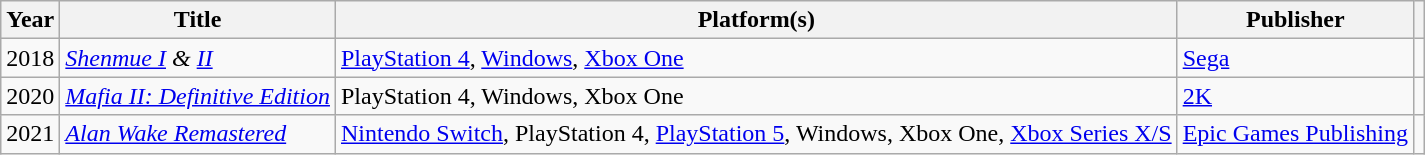<table class="wikitable sortable">
<tr>
<th>Year</th>
<th>Title</th>
<th>Platform(s)</th>
<th>Publisher</th>
<th></th>
</tr>
<tr>
<td>2018</td>
<td><em><a href='#'>Shenmue I</a> & <a href='#'>II</a></em></td>
<td><a href='#'>PlayStation 4</a>, <a href='#'>Windows</a>, <a href='#'>Xbox One</a></td>
<td><a href='#'>Sega</a></td>
<td></td>
</tr>
<tr>
<td>2020</td>
<td><em><a href='#'>Mafia II: Definitive Edition</a></em></td>
<td>PlayStation 4, Windows, Xbox One</td>
<td><a href='#'>2K</a></td>
<td></td>
</tr>
<tr>
<td>2021</td>
<td><em><a href='#'>Alan Wake Remastered</a></em></td>
<td><a href='#'>Nintendo Switch</a>, PlayStation 4, <a href='#'>PlayStation 5</a>, Windows, Xbox One, <a href='#'>Xbox Series X/S</a></td>
<td><a href='#'>Epic Games Publishing</a></td>
<td></td>
</tr>
</table>
